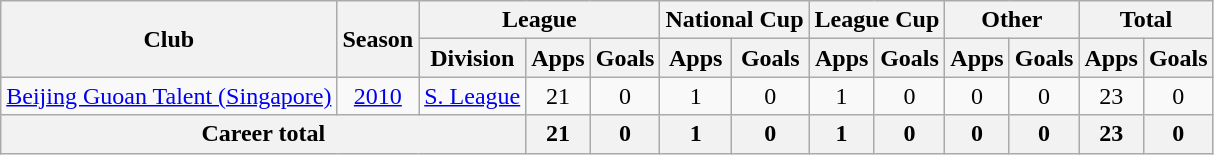<table class="wikitable" style="text-align: center">
<tr>
<th rowspan="2">Club</th>
<th rowspan="2">Season</th>
<th colspan="3">League</th>
<th colspan="2">National Cup</th>
<th colspan="2">League Cup</th>
<th colspan="2">Other</th>
<th colspan="2">Total</th>
</tr>
<tr>
<th>Division</th>
<th>Apps</th>
<th>Goals</th>
<th>Apps</th>
<th>Goals</th>
<th>Apps</th>
<th>Goals</th>
<th>Apps</th>
<th>Goals</th>
<th>Apps</th>
<th>Goals</th>
</tr>
<tr>
<td><a href='#'>Beijing Guoan Talent (Singapore)</a></td>
<td><a href='#'>2010</a></td>
<td><a href='#'>S. League</a></td>
<td>21</td>
<td>0</td>
<td>1</td>
<td>0</td>
<td>1</td>
<td>0</td>
<td>0</td>
<td>0</td>
<td>23</td>
<td>0</td>
</tr>
<tr>
<th colspan=3>Career total</th>
<th>21</th>
<th>0</th>
<th>1</th>
<th>0</th>
<th>1</th>
<th>0</th>
<th>0</th>
<th>0</th>
<th>23</th>
<th>0</th>
</tr>
</table>
